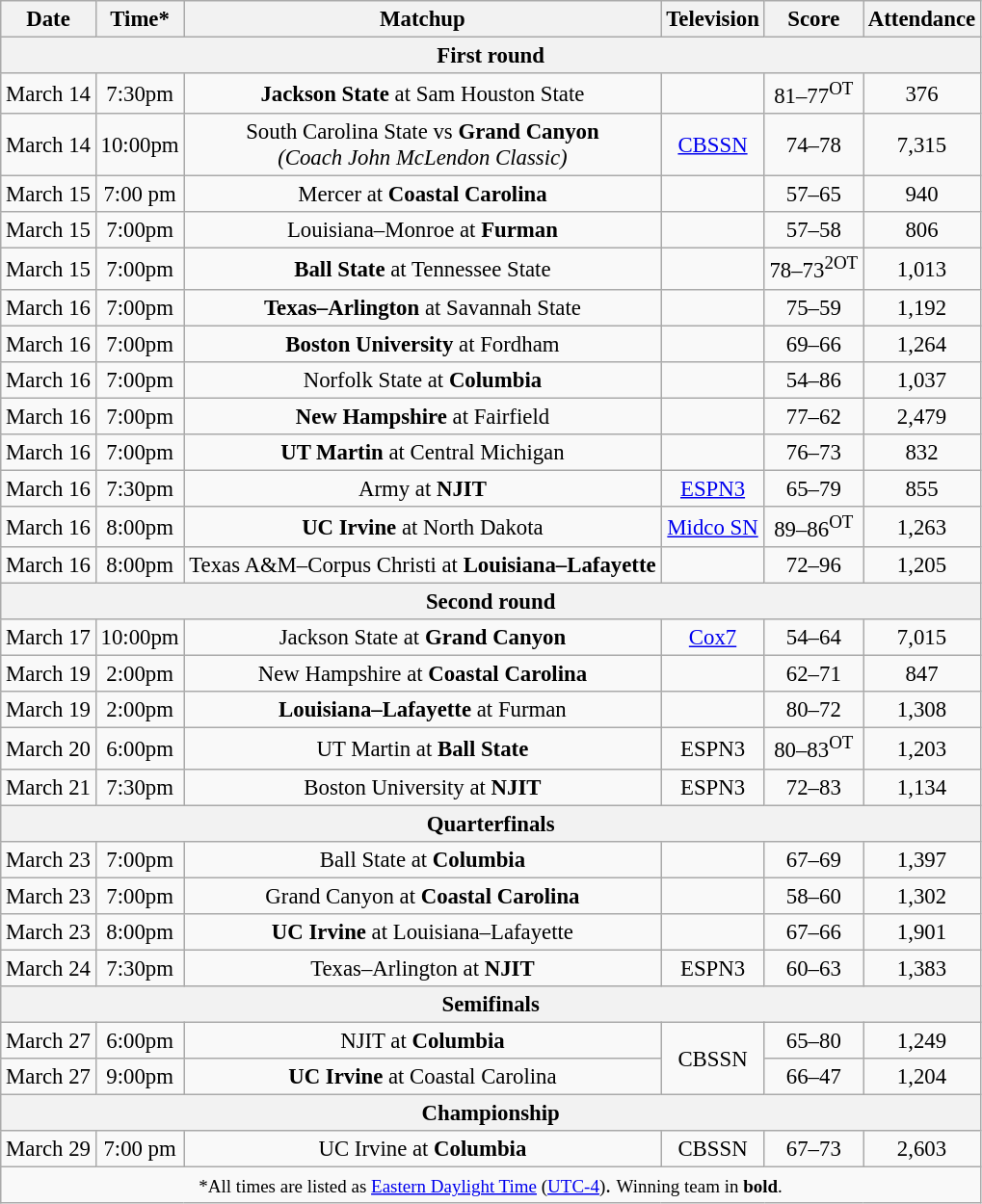<table class="wikitable" style="font-size: 95%; text-align:center">
<tr>
<th>Date</th>
<th>Time*</th>
<th>Matchup</th>
<th>Television</th>
<th>Score</th>
<th>Attendance</th>
</tr>
<tr>
<th colspan=6>First round</th>
</tr>
<tr>
<td>March 14</td>
<td>7:30pm</td>
<td><strong>Jackson State</strong> at Sam Houston State</td>
<td></td>
<td>81–77<sup>OT</sup></td>
<td>376</td>
</tr>
<tr>
<td>March 14</td>
<td>10:00pm</td>
<td>South Carolina State vs <strong>Grand Canyon</strong> <br><em>(Coach John McLendon Classic)</em></td>
<td><a href='#'>CBSSN</a></td>
<td>74–78</td>
<td>7,315</td>
</tr>
<tr>
<td>March 15</td>
<td>7:00 pm</td>
<td>Mercer at <strong>Coastal Carolina</strong></td>
<td></td>
<td>57–65</td>
<td>940</td>
</tr>
<tr>
<td>March 15</td>
<td>7:00pm</td>
<td>Louisiana–Monroe at <strong>Furman</strong></td>
<td></td>
<td>57–58</td>
<td>806</td>
</tr>
<tr>
<td>March 15</td>
<td>7:00pm</td>
<td><strong>Ball State</strong> at Tennessee State</td>
<td></td>
<td>78–73<sup>2OT</sup></td>
<td>1,013</td>
</tr>
<tr>
<td>March 16</td>
<td>7:00pm</td>
<td><strong>Texas–Arlington</strong> at Savannah State</td>
<td></td>
<td>75–59</td>
<td>1,192</td>
</tr>
<tr>
<td>March 16</td>
<td>7:00pm</td>
<td><strong>Boston University</strong> at Fordham</td>
<td></td>
<td>69–66</td>
<td>1,264</td>
</tr>
<tr>
<td>March 16</td>
<td>7:00pm</td>
<td>Norfolk State at <strong>Columbia</strong></td>
<td></td>
<td>54–86</td>
<td>1,037</td>
</tr>
<tr>
<td>March 16</td>
<td>7:00pm</td>
<td><strong>New Hampshire</strong> at Fairfield</td>
<td></td>
<td>77–62</td>
<td>2,479</td>
</tr>
<tr>
<td>March 16</td>
<td>7:00pm</td>
<td><strong>UT Martin</strong> at Central Michigan</td>
<td></td>
<td>76–73</td>
<td>832</td>
</tr>
<tr>
<td>March 16</td>
<td>7:30pm</td>
<td>Army at <strong>NJIT</strong></td>
<td><a href='#'>ESPN3</a></td>
<td>65–79</td>
<td>855</td>
</tr>
<tr>
<td>March 16</td>
<td>8:00pm</td>
<td><strong>UC Irvine</strong> at North Dakota</td>
<td><a href='#'>Midco SN</a></td>
<td>89–86<sup>OT</sup></td>
<td>1,263</td>
</tr>
<tr>
<td>March 16</td>
<td>8:00pm</td>
<td>Texas A&M–Corpus Christi at <strong>Louisiana–Lafayette</strong></td>
<td></td>
<td>72–96</td>
<td>1,205</td>
</tr>
<tr>
<th colspan=6>Second round</th>
</tr>
<tr>
<td>March 17</td>
<td>10:00pm</td>
<td>Jackson State at <strong>Grand Canyon</strong></td>
<td><a href='#'>Cox7</a></td>
<td>54–64</td>
<td>7,015</td>
</tr>
<tr>
<td>March 19</td>
<td>2:00pm</td>
<td>New Hampshire at <strong>Coastal Carolina</strong></td>
<td></td>
<td>62–71</td>
<td>847</td>
</tr>
<tr>
<td>March 19</td>
<td>2:00pm</td>
<td><strong>Louisiana–Lafayette</strong> at Furman</td>
<td></td>
<td>80–72</td>
<td>1,308</td>
</tr>
<tr>
<td>March 20</td>
<td>6:00pm</td>
<td>UT Martin at <strong>Ball State</strong></td>
<td>ESPN3</td>
<td>80–83<sup>OT</sup></td>
<td>1,203</td>
</tr>
<tr>
<td>March 21</td>
<td>7:30pm</td>
<td>Boston University at <strong>NJIT</strong></td>
<td>ESPN3</td>
<td>72–83</td>
<td>1,134</td>
</tr>
<tr>
<th colspan=6>Quarterfinals</th>
</tr>
<tr>
<td>March 23</td>
<td>7:00pm</td>
<td>Ball State at <strong>Columbia</strong></td>
<td></td>
<td>67–69</td>
<td>1,397</td>
</tr>
<tr>
<td>March 23</td>
<td>7:00pm</td>
<td>Grand Canyon at <strong>Coastal Carolina</strong></td>
<td></td>
<td>58–60</td>
<td>1,302</td>
</tr>
<tr>
<td>March 23</td>
<td>8:00pm</td>
<td><strong>UC Irvine</strong> at Louisiana–Lafayette</td>
<td></td>
<td>67–66</td>
<td>1,901</td>
</tr>
<tr>
<td>March 24</td>
<td>7:30pm</td>
<td>Texas–Arlington at <strong>NJIT</strong></td>
<td>ESPN3</td>
<td>60–63</td>
<td>1,383</td>
</tr>
<tr>
<th colspan=6>Semifinals</th>
</tr>
<tr>
<td>March 27</td>
<td>6:00pm</td>
<td>NJIT at <strong>Columbia</strong></td>
<td rowspan=2>CBSSN</td>
<td>65–80</td>
<td>1,249</td>
</tr>
<tr>
<td>March 27</td>
<td>9:00pm</td>
<td><strong>UC Irvine</strong> at Coastal Carolina</td>
<td>66–47</td>
<td>1,204</td>
</tr>
<tr>
<th colspan=6>Championship</th>
</tr>
<tr>
<td>March 29</td>
<td>7:00 pm</td>
<td>UC Irvine at <strong>Columbia</strong></td>
<td>CBSSN</td>
<td>67–73</td>
<td>2,603</td>
</tr>
<tr>
<td colspan=6><small>*All times are listed as <a href='#'>Eastern Daylight Time</a> (<a href='#'>UTC-4</a>)</small>. <small>Winning team in <strong>bold</strong>.</small></td>
</tr>
</table>
